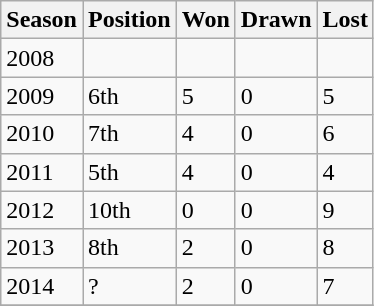<table class="wikitable collapsible">
<tr>
<th>Season</th>
<th>Position</th>
<th>Won</th>
<th>Drawn</th>
<th>Lost</th>
</tr>
<tr>
<td>2008</td>
<td></td>
<td></td>
<td></td>
<td></td>
</tr>
<tr>
<td>2009</td>
<td>6th</td>
<td>5</td>
<td>0</td>
<td>5</td>
</tr>
<tr>
<td>2010</td>
<td>7th</td>
<td>4</td>
<td>0</td>
<td>6</td>
</tr>
<tr>
<td>2011</td>
<td>5th</td>
<td>4</td>
<td>0</td>
<td>4</td>
</tr>
<tr>
<td>2012</td>
<td>10th</td>
<td>0</td>
<td>0</td>
<td>9</td>
</tr>
<tr>
<td>2013</td>
<td>8th</td>
<td>2</td>
<td>0</td>
<td>8</td>
</tr>
<tr>
<td>2014</td>
<td>?</td>
<td>2</td>
<td>0</td>
<td>7</td>
</tr>
<tr>
</tr>
</table>
